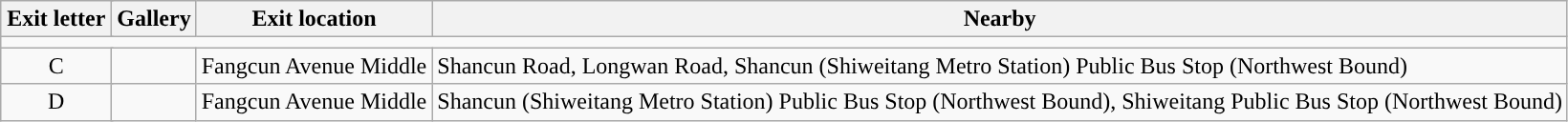<table class="wikitable">
<tr>
<th style="width:70px" colspan="3">Exit letter</th>
<th>Gallery</th>
<th>Exit location</th>
<th>Nearby</th>
</tr>
<tr style="background:#">
<td colspan = "6"></td>
</tr>
<tr>
<td align="center" colspan="3">C</td>
<td></td>
<td>Fangcun Avenue Middle</td>
<td>Shancun Road, Longwan Road, Shancun (Shiweitang Metro Station) Public Bus Stop (Northwest Bound)</td>
</tr>
<tr>
<td align="center" colspan="3">D</td>
<td></td>
<td>Fangcun Avenue Middle</td>
<td>Shancun (Shiweitang Metro Station) Public Bus Stop (Northwest Bound), Shiweitang Public Bus Stop (Northwest Bound)</td>
</tr>
</table>
